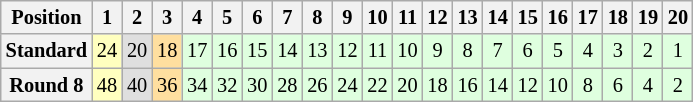<table class="wikitable" style="font-size: 85%;">
<tr align="center">
<th>Position</th>
<th>1</th>
<th>2</th>
<th>3</th>
<th>4</th>
<th>5</th>
<th>6</th>
<th>7</th>
<th>8</th>
<th>9</th>
<th>10</th>
<th>11</th>
<th>12</th>
<th>13</th>
<th>14</th>
<th>15</th>
<th>16</th>
<th>17</th>
<th>18</th>
<th>19</th>
<th>20</th>
</tr>
<tr align="center">
<th>Standard</th>
<td style="background:#FFFFBF;">24</td>
<td style="background:#DFDFDF;">20</td>
<td style="background:#FFDF9F;">18</td>
<td style="background:#DFFFDF;">17</td>
<td style="background:#DFFFDF;">16</td>
<td style="background:#DFFFDF;">15</td>
<td style="background:#DFFFDF;">14</td>
<td style="background:#DFFFDF;">13</td>
<td style="background:#DFFFDF;">12</td>
<td style="background:#DFFFDF;">11</td>
<td style="background:#DFFFDF;">10</td>
<td style="background:#DFFFDF;">9</td>
<td style="background:#DFFFDF;">8</td>
<td style="background:#DFFFDF;">7</td>
<td style="background:#DFFFDF;">6</td>
<td style="background:#DFFFDF;">5</td>
<td style="background:#DFFFDF;">4</td>
<td style="background:#DFFFDF;">3</td>
<td style="background:#DFFFDF;">2</td>
<td style="background:#DFFFDF;">1</td>
</tr>
<tr align="center">
<th>Round 8</th>
<td style="background:#FFFFBF;">48</td>
<td style="background:#DFDFDF;">40</td>
<td style="background:#FFDF9F;">36</td>
<td style="background:#DFFFDF;">34</td>
<td style="background:#DFFFDF;">32</td>
<td style="background:#DFFFDF;">30</td>
<td style="background:#DFFFDF;">28</td>
<td style="background:#DFFFDF;">26</td>
<td style="background:#DFFFDF;">24</td>
<td style="background:#DFFFDF;">22</td>
<td style="background:#DFFFDF;">20</td>
<td style="background:#DFFFDF;">18</td>
<td style="background:#DFFFDF;">16</td>
<td style="background:#DFFFDF;">14</td>
<td style="background:#DFFFDF;">12</td>
<td style="background:#DFFFDF;">10</td>
<td style="background:#DFFFDF;">8</td>
<td style="background:#DFFFDF;">6</td>
<td style="background:#DFFFDF;">4</td>
<td style="background:#DFFFDF;">2</td>
</tr>
</table>
